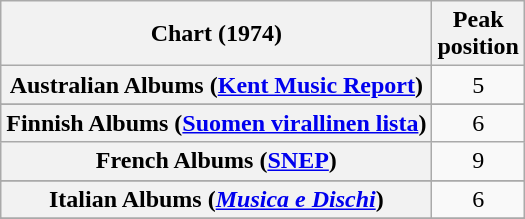<table class="wikitable plainrowheaders sortable" style="text-align:center;">
<tr>
<th>Chart (1974)</th>
<th>Peak<br>position</th>
</tr>
<tr>
<th scope="row">Australian Albums (<a href='#'>Kent Music Report</a>)</th>
<td>5</td>
</tr>
<tr>
</tr>
<tr>
</tr>
<tr>
<th scope="row">Finnish Albums (<a href='#'>Suomen virallinen lista</a>)</th>
<td>6</td>
</tr>
<tr>
<th scope="row">French Albums (<a href='#'>SNEP</a>)</th>
<td>9</td>
</tr>
<tr>
</tr>
<tr>
<th scope="row">Italian Albums (<em><a href='#'>Musica e Dischi</a></em>)</th>
<td>6</td>
</tr>
<tr>
</tr>
<tr>
</tr>
<tr>
</tr>
</table>
